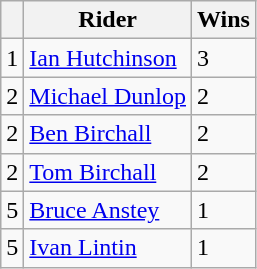<table class="wikitable">
<tr>
<th></th>
<th>Rider</th>
<th>Wins</th>
</tr>
<tr>
<td>1</td>
<td> <a href='#'>Ian Hutchinson</a></td>
<td>3</td>
</tr>
<tr>
<td>2</td>
<td> <a href='#'>Michael Dunlop</a></td>
<td>2</td>
</tr>
<tr>
<td>2</td>
<td> <a href='#'>Ben Birchall</a></td>
<td>2</td>
</tr>
<tr>
<td>2</td>
<td> <a href='#'>Tom Birchall</a></td>
<td>2</td>
</tr>
<tr>
<td>5</td>
<td> <a href='#'>Bruce Anstey</a></td>
<td>1</td>
</tr>
<tr>
<td>5</td>
<td> <a href='#'>Ivan Lintin</a></td>
<td>1</td>
</tr>
</table>
